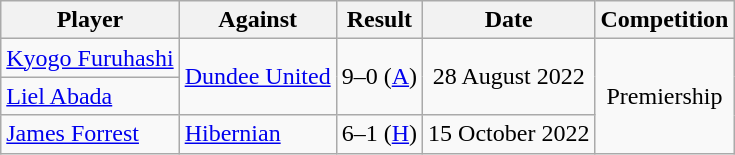<table class="wikitable sortable">
<tr>
<th>Player</th>
<th>Against</th>
<th>Result</th>
<th>Date</th>
<th>Competition</th>
</tr>
<tr>
<td> <a href='#'>Kyogo Furuhashi</a></td>
<td rowspan="2"> <a href='#'>Dundee United</a></td>
<td align=center rowspan=2>9–0 (<a href='#'>A</a>)</td>
<td align=center rowspan=2>28 August 2022</td>
<td align=center rowspan=3>Premiership</td>
</tr>
<tr>
<td> <a href='#'>Liel Abada</a></td>
</tr>
<tr>
<td> <a href='#'>James Forrest</a></td>
<td> <a href='#'>Hibernian</a></td>
<td align=center>6–1 (<a href='#'>H</a>)</td>
<td align=center>15 October 2022</td>
</tr>
</table>
